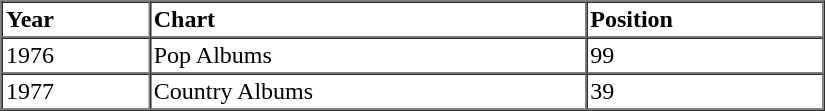<table border=1 cellspacing=0 cellpadding=2 width="550px">
<tr>
<th align="left">Year</th>
<th align="left">Chart</th>
<th align="left">Position</th>
</tr>
<tr>
<td align="left">1976</td>
<td align="left">Pop Albums</td>
<td align="left">99</td>
</tr>
<tr>
<td align="left">1977</td>
<td align="left">Country Albums</td>
<td align="left">39</td>
</tr>
<tr>
</tr>
</table>
